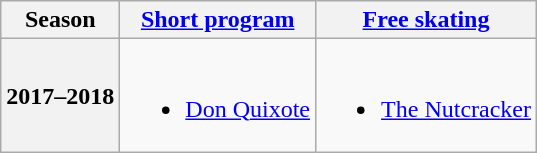<table class=wikitable style=text-align:center>
<tr>
<th>Season</th>
<th><a href='#'>Short program</a></th>
<th><a href='#'>Free skating</a></th>
</tr>
<tr>
<th>2017–2018 <br> </th>
<td><br><ul><li><a href='#'>Don Quixote</a> <br></li></ul></td>
<td><br><ul><li><a href='#'>The Nutcracker</a> <br></li></ul></td>
</tr>
</table>
